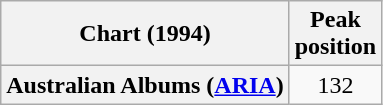<table class="wikitable sortable plainrowheaders" style="text-align:center">
<tr>
<th>Chart (1994)</th>
<th>Peak<br>position</th>
</tr>
<tr>
<th scope="row">Australian Albums (<a href='#'>ARIA</a>)</th>
<td>132</td>
</tr>
</table>
